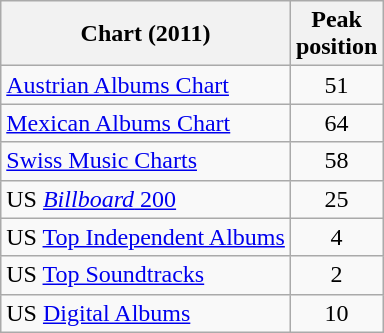<table class="wikitable sortable">
<tr>
<th>Chart (2011)</th>
<th>Peak<br>position</th>
</tr>
<tr>
<td><a href='#'>Austrian Albums Chart</a></td>
<td style="text-align:center;">51</td>
</tr>
<tr>
<td><a href='#'>Mexican Albums Chart</a></td>
<td style="text-align:center;">64</td>
</tr>
<tr>
<td><a href='#'>Swiss Music Charts</a></td>
<td style="text-align:center;">58</td>
</tr>
<tr>
<td>US <a href='#'><em>Billboard</em> 200</a></td>
<td style="text-align:center;">25</td>
</tr>
<tr>
<td>US <a href='#'>Top Independent Albums</a></td>
<td style="text-align:center;">4</td>
</tr>
<tr>
<td>US <a href='#'>Top Soundtracks</a></td>
<td style="text-align:center;">2</td>
</tr>
<tr>
<td>US <a href='#'>Digital Albums</a></td>
<td style="text-align:center;">10</td>
</tr>
</table>
